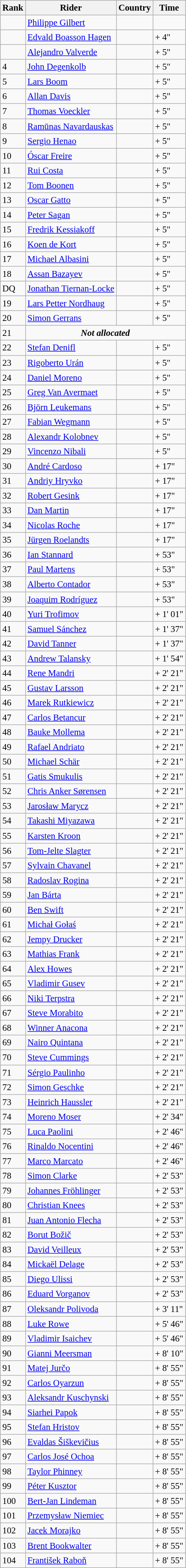<table class="wikitable" style="font-size:95%; text-align:left;">
<tr>
<th>Rank</th>
<th>Rider</th>
<th>Country</th>
<th>Time</th>
</tr>
<tr>
<td></td>
<td><a href='#'>Philippe Gilbert</a></td>
<td></td>
<td></td>
</tr>
<tr>
<td></td>
<td><a href='#'>Edvald Boasson Hagen</a></td>
<td></td>
<td>+ 4"</td>
</tr>
<tr>
<td></td>
<td><a href='#'>Alejandro Valverde</a></td>
<td></td>
<td>+ 5"</td>
</tr>
<tr>
<td>4</td>
<td><a href='#'>John Degenkolb</a></td>
<td></td>
<td>+ 5"</td>
</tr>
<tr>
<td>5</td>
<td><a href='#'>Lars Boom</a></td>
<td></td>
<td>+ 5"</td>
</tr>
<tr>
<td>6</td>
<td><a href='#'>Allan Davis</a></td>
<td></td>
<td>+ 5"</td>
</tr>
<tr>
<td>7</td>
<td><a href='#'>Thomas Voeckler</a></td>
<td></td>
<td>+ 5"</td>
</tr>
<tr>
<td>8</td>
<td><a href='#'>Ramūnas Navardauskas</a></td>
<td></td>
<td>+ 5"</td>
</tr>
<tr>
<td>9</td>
<td><a href='#'>Sergio Henao</a></td>
<td></td>
<td>+ 5"</td>
</tr>
<tr>
<td>10</td>
<td><a href='#'>Óscar Freire</a></td>
<td></td>
<td>+ 5"</td>
</tr>
<tr>
<td>11</td>
<td><a href='#'>Rui Costa</a></td>
<td></td>
<td>+ 5"</td>
</tr>
<tr>
<td>12</td>
<td><a href='#'>Tom Boonen</a></td>
<td></td>
<td>+ 5"</td>
</tr>
<tr>
<td>13</td>
<td><a href='#'>Oscar Gatto</a></td>
<td></td>
<td>+ 5"</td>
</tr>
<tr>
<td>14</td>
<td><a href='#'>Peter Sagan</a></td>
<td></td>
<td>+ 5"</td>
</tr>
<tr>
<td>15</td>
<td><a href='#'>Fredrik Kessiakoff</a></td>
<td></td>
<td>+ 5"</td>
</tr>
<tr>
<td>16</td>
<td><a href='#'>Koen de Kort</a></td>
<td></td>
<td>+ 5"</td>
</tr>
<tr>
<td>17</td>
<td><a href='#'>Michael Albasini</a></td>
<td></td>
<td>+ 5"</td>
</tr>
<tr>
<td>18</td>
<td><a href='#'>Assan Bazayev</a></td>
<td></td>
<td>+ 5"</td>
</tr>
<tr>
<td>DQ</td>
<td><a href='#'>Jonathan Tiernan-Locke</a></td>
<td></td>
<td>+ 5"</td>
</tr>
<tr>
<td>19</td>
<td><a href='#'>Lars Petter Nordhaug</a></td>
<td></td>
<td>+ 5"</td>
</tr>
<tr>
<td>20</td>
<td><a href='#'>Simon Gerrans</a></td>
<td></td>
<td>+ 5"</td>
</tr>
<tr>
<td>21</td>
<td colspan=4 align=center><strong> <em>Not allocated</em> </strong></td>
</tr>
<tr>
<td>22</td>
<td><a href='#'>Stefan Denifl</a></td>
<td></td>
<td>+ 5"</td>
</tr>
<tr>
<td>23</td>
<td><a href='#'>Rigoberto Urán</a></td>
<td></td>
<td>+ 5"</td>
</tr>
<tr>
<td>24</td>
<td><a href='#'>Daniel Moreno</a></td>
<td></td>
<td>+ 5"</td>
</tr>
<tr>
<td>25</td>
<td><a href='#'>Greg Van Avermaet</a></td>
<td></td>
<td>+ 5"</td>
</tr>
<tr>
<td>26</td>
<td><a href='#'>Björn Leukemans</a></td>
<td></td>
<td>+ 5"</td>
</tr>
<tr>
<td>27</td>
<td><a href='#'>Fabian Wegmann</a></td>
<td></td>
<td>+ 5"</td>
</tr>
<tr>
<td>28</td>
<td><a href='#'>Alexandr Kolobnev</a></td>
<td></td>
<td>+ 5"</td>
</tr>
<tr>
<td>29</td>
<td><a href='#'>Vincenzo Nibali</a></td>
<td></td>
<td>+ 5"</td>
</tr>
<tr>
<td>30</td>
<td><a href='#'>André Cardoso</a></td>
<td></td>
<td>+ 17"</td>
</tr>
<tr>
<td>31</td>
<td><a href='#'>Andriy Hryvko</a></td>
<td></td>
<td>+ 17"</td>
</tr>
<tr>
<td>32</td>
<td><a href='#'>Robert Gesink</a></td>
<td></td>
<td>+ 17"</td>
</tr>
<tr>
<td>33</td>
<td><a href='#'>Dan Martin</a></td>
<td></td>
<td>+ 17"</td>
</tr>
<tr>
<td>34</td>
<td><a href='#'>Nicolas Roche</a></td>
<td></td>
<td>+ 17"</td>
</tr>
<tr>
<td>35</td>
<td><a href='#'>Jürgen Roelandts</a></td>
<td></td>
<td>+ 17"</td>
</tr>
<tr>
<td>36</td>
<td><a href='#'>Ian Stannard</a></td>
<td></td>
<td>+ 53"</td>
</tr>
<tr>
<td>37</td>
<td><a href='#'>Paul Martens</a></td>
<td></td>
<td>+ 53"</td>
</tr>
<tr>
<td>38</td>
<td><a href='#'>Alberto Contador</a></td>
<td></td>
<td>+ 53"</td>
</tr>
<tr>
<td>39</td>
<td><a href='#'>Joaquim Rodríguez</a></td>
<td></td>
<td>+ 53"</td>
</tr>
<tr>
<td>40</td>
<td><a href='#'>Yuri Trofimov</a></td>
<td></td>
<td>+ 1' 01"</td>
</tr>
<tr>
<td>41</td>
<td><a href='#'>Samuel Sánchez</a></td>
<td></td>
<td>+ 1' 37"</td>
</tr>
<tr>
<td>42</td>
<td><a href='#'>David Tanner</a></td>
<td></td>
<td>+ 1' 37"</td>
</tr>
<tr>
<td>43</td>
<td><a href='#'>Andrew Talansky</a></td>
<td></td>
<td>+ 1' 54"</td>
</tr>
<tr>
<td>44</td>
<td><a href='#'>Rene Mandri</a></td>
<td></td>
<td>+ 2' 21"</td>
</tr>
<tr>
<td>45</td>
<td><a href='#'>Gustav Larsson</a></td>
<td></td>
<td>+ 2' 21"</td>
</tr>
<tr>
<td>46</td>
<td><a href='#'>Marek Rutkiewicz</a></td>
<td></td>
<td>+ 2' 21"</td>
</tr>
<tr>
<td>47</td>
<td><a href='#'>Carlos Betancur</a></td>
<td></td>
<td>+ 2' 21"</td>
</tr>
<tr>
<td>48</td>
<td><a href='#'>Bauke Mollema</a></td>
<td></td>
<td>+ 2' 21"</td>
</tr>
<tr>
<td>49</td>
<td><a href='#'>Rafael Andriato</a></td>
<td></td>
<td>+ 2' 21"</td>
</tr>
<tr>
<td>50</td>
<td><a href='#'>Michael Schär</a></td>
<td></td>
<td>+ 2' 21"</td>
</tr>
<tr>
<td>51</td>
<td><a href='#'>Gatis Smukulis</a></td>
<td></td>
<td>+ 2' 21"</td>
</tr>
<tr>
<td>52</td>
<td><a href='#'>Chris Anker Sørensen</a></td>
<td></td>
<td>+ 2' 21"</td>
</tr>
<tr>
<td>53</td>
<td><a href='#'>Jarosław Marycz</a></td>
<td></td>
<td>+ 2' 21"</td>
</tr>
<tr>
<td>54</td>
<td><a href='#'>Takashi Miyazawa</a></td>
<td></td>
<td>+ 2' 21"</td>
</tr>
<tr>
<td>55</td>
<td><a href='#'>Karsten Kroon</a></td>
<td></td>
<td>+ 2' 21"</td>
</tr>
<tr>
<td>56</td>
<td><a href='#'>Tom-Jelte Slagter</a></td>
<td></td>
<td>+ 2' 21"</td>
</tr>
<tr>
<td>57</td>
<td><a href='#'>Sylvain Chavanel</a></td>
<td></td>
<td>+ 2' 21"</td>
</tr>
<tr>
<td>58</td>
<td><a href='#'>Radoslav Rogina</a></td>
<td></td>
<td>+ 2' 21"</td>
</tr>
<tr>
<td>59</td>
<td><a href='#'>Jan Bárta</a></td>
<td></td>
<td>+ 2' 21"</td>
</tr>
<tr>
<td>60</td>
<td><a href='#'>Ben Swift</a></td>
<td></td>
<td>+ 2' 21"</td>
</tr>
<tr>
<td>61</td>
<td><a href='#'>Michał Gołaś</a></td>
<td></td>
<td>+ 2' 21"</td>
</tr>
<tr>
<td>62</td>
<td><a href='#'>Jempy Drucker</a></td>
<td></td>
<td>+ 2' 21"</td>
</tr>
<tr>
<td>63</td>
<td><a href='#'>Mathias Frank</a></td>
<td></td>
<td>+ 2' 21"</td>
</tr>
<tr>
<td>64</td>
<td><a href='#'>Alex Howes</a></td>
<td></td>
<td>+ 2' 21"</td>
</tr>
<tr>
<td>65</td>
<td><a href='#'>Vladimir Gusev</a></td>
<td></td>
<td>+ 2' 21"</td>
</tr>
<tr>
<td>66</td>
<td><a href='#'>Niki Terpstra</a></td>
<td></td>
<td>+ 2' 21"</td>
</tr>
<tr>
<td>67</td>
<td><a href='#'>Steve Morabito</a></td>
<td></td>
<td>+ 2' 21"</td>
</tr>
<tr>
<td>68</td>
<td><a href='#'>Winner Anacona</a></td>
<td></td>
<td>+ 2' 21"</td>
</tr>
<tr>
<td>69</td>
<td><a href='#'>Nairo Quintana</a></td>
<td></td>
<td>+ 2' 21"</td>
</tr>
<tr>
<td>70</td>
<td><a href='#'>Steve Cummings</a></td>
<td></td>
<td>+ 2' 21"</td>
</tr>
<tr>
<td>71</td>
<td><a href='#'>Sérgio Paulinho</a></td>
<td></td>
<td>+ 2' 21"</td>
</tr>
<tr>
<td>72</td>
<td><a href='#'>Simon Geschke</a></td>
<td></td>
<td>+ 2' 21"</td>
</tr>
<tr>
<td>73</td>
<td><a href='#'>Heinrich Haussler</a></td>
<td></td>
<td>+ 2' 21"</td>
</tr>
<tr>
<td>74</td>
<td><a href='#'>Moreno Moser</a></td>
<td></td>
<td>+ 2' 34"</td>
</tr>
<tr>
<td>75</td>
<td><a href='#'>Luca Paolini</a></td>
<td></td>
<td>+ 2' 46"</td>
</tr>
<tr>
<td>76</td>
<td><a href='#'>Rinaldo Nocentini</a></td>
<td></td>
<td>+ 2' 46"</td>
</tr>
<tr>
<td>77</td>
<td><a href='#'>Marco Marcato</a></td>
<td></td>
<td>+ 2' 46"</td>
</tr>
<tr>
<td>78</td>
<td><a href='#'>Simon Clarke</a></td>
<td></td>
<td>+ 2' 53"</td>
</tr>
<tr>
<td>79</td>
<td><a href='#'>Johannes Fröhlinger</a></td>
<td></td>
<td>+ 2' 53"</td>
</tr>
<tr>
<td>80</td>
<td><a href='#'>Christian Knees</a></td>
<td></td>
<td>+ 2' 53"</td>
</tr>
<tr>
<td>81</td>
<td><a href='#'>Juan Antonio Flecha</a></td>
<td></td>
<td>+ 2' 53"</td>
</tr>
<tr>
<td>82</td>
<td><a href='#'>Borut Božič</a></td>
<td></td>
<td>+ 2' 53"</td>
</tr>
<tr>
<td>83</td>
<td><a href='#'>David Veilleux</a></td>
<td></td>
<td>+ 2' 53"</td>
</tr>
<tr>
<td>84</td>
<td><a href='#'>Mickaël Delage</a></td>
<td></td>
<td>+ 2' 53"</td>
</tr>
<tr>
<td>85</td>
<td><a href='#'>Diego Ulissi</a></td>
<td></td>
<td>+ 2' 53"</td>
</tr>
<tr>
<td>86</td>
<td><a href='#'>Eduard Vorganov</a></td>
<td></td>
<td>+ 2' 53"</td>
</tr>
<tr>
<td>87</td>
<td><a href='#'>Oleksandr Polivoda</a></td>
<td></td>
<td>+ 3' 11"</td>
</tr>
<tr>
<td>88</td>
<td><a href='#'>Luke Rowe</a></td>
<td></td>
<td>+ 5' 46"</td>
</tr>
<tr>
<td>89</td>
<td><a href='#'>Vladimir Isaichev</a></td>
<td></td>
<td>+ 5' 46"</td>
</tr>
<tr>
<td>90</td>
<td><a href='#'>Gianni Meersman</a></td>
<td></td>
<td>+ 8' 10"</td>
</tr>
<tr>
<td>91</td>
<td><a href='#'>Matej Jurčo</a></td>
<td></td>
<td>+ 8' 55"</td>
</tr>
<tr>
<td>92</td>
<td><a href='#'>Carlos Oyarzun</a></td>
<td></td>
<td>+ 8' 55"</td>
</tr>
<tr>
<td>93</td>
<td><a href='#'>Aleksandr Kuschynski</a></td>
<td></td>
<td>+ 8' 55"</td>
</tr>
<tr>
<td>94</td>
<td><a href='#'>Siarhei Papok</a></td>
<td></td>
<td>+ 8' 55"</td>
</tr>
<tr>
<td>95</td>
<td><a href='#'>Stefan Hristov</a></td>
<td></td>
<td>+ 8' 55"</td>
</tr>
<tr>
<td>96</td>
<td><a href='#'>Evaldas Šiškevičius</a></td>
<td></td>
<td>+ 8' 55"</td>
</tr>
<tr>
<td>97</td>
<td><a href='#'>Carlos José Ochoa</a></td>
<td></td>
<td>+ 8' 55"</td>
</tr>
<tr>
<td>98</td>
<td><a href='#'>Taylor Phinney</a></td>
<td></td>
<td>+ 8' 55"</td>
</tr>
<tr>
<td>99</td>
<td><a href='#'>Péter Kusztor</a></td>
<td></td>
<td>+ 8' 55"</td>
</tr>
<tr>
<td>100</td>
<td><a href='#'>Bert-Jan Lindeman</a></td>
<td></td>
<td>+ 8' 55"</td>
</tr>
<tr>
<td>101</td>
<td><a href='#'>Przemysław Niemiec</a></td>
<td></td>
<td>+ 8' 55"</td>
</tr>
<tr>
<td>102</td>
<td><a href='#'>Jacek Morajko</a></td>
<td></td>
<td>+ 8' 55"</td>
</tr>
<tr>
<td>103</td>
<td><a href='#'>Brent Bookwalter</a></td>
<td></td>
<td>+ 8' 55"</td>
</tr>
<tr>
<td>104</td>
<td><a href='#'>František Raboň</a></td>
<td></td>
<td>+ 8' 55"</td>
</tr>
</table>
